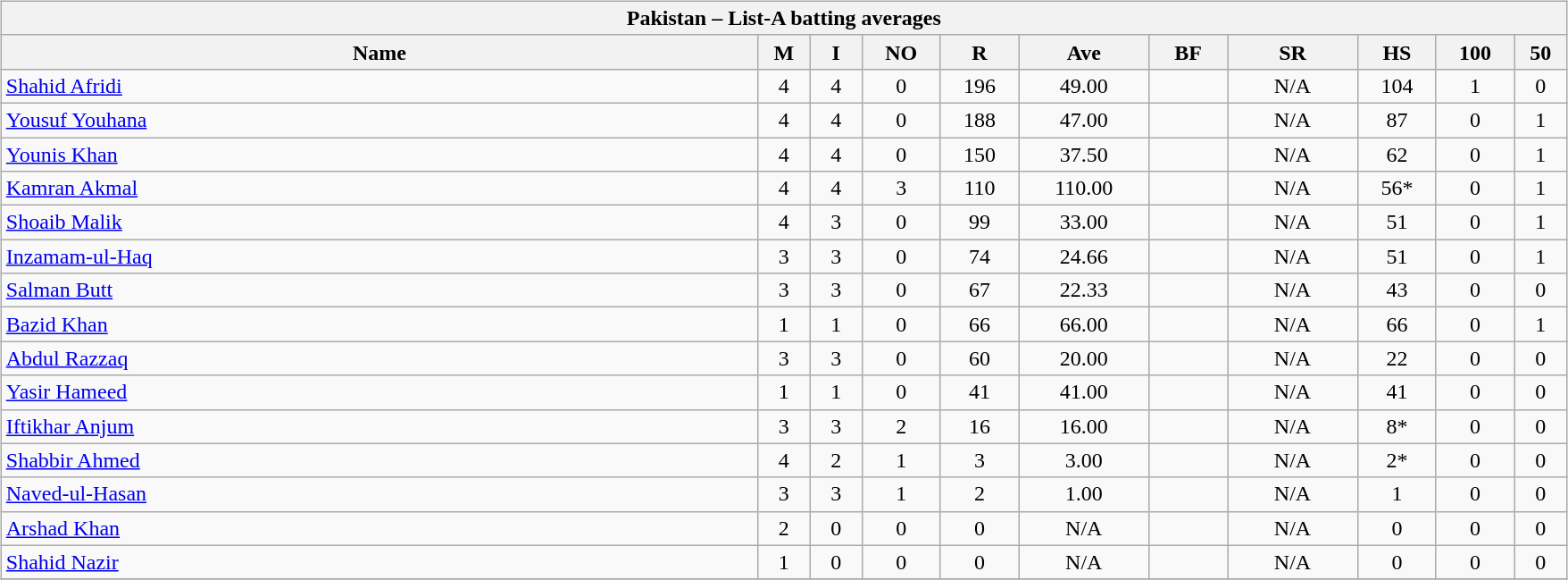<table width="100%">
<tr>
<td width=60%><br><table class="wikitable">
<tr>
<th colspan="11"> Pakistan – List-A batting averages</th>
</tr>
<tr>
<th width=29%>Name</th>
<th width=2%>M</th>
<th width=2%>I</th>
<th width=3%>NO</th>
<th width=3%>R</th>
<th width=5%>Ave</th>
<th width=3%>BF</th>
<th width=5%>SR</th>
<th width=3%>HS</th>
<th width=3%>100</th>
<th width=2%>50</th>
</tr>
<tr align=center>
<td align=left><a href='#'>Shahid Afridi</a></td>
<td>4</td>
<td>4</td>
<td>0</td>
<td>196</td>
<td>49.00</td>
<td></td>
<td>N/A</td>
<td>104</td>
<td>1</td>
<td>0</td>
</tr>
<tr align=center>
<td align=left><a href='#'>Yousuf Youhana</a></td>
<td>4</td>
<td>4</td>
<td>0</td>
<td>188</td>
<td>47.00</td>
<td></td>
<td>N/A</td>
<td>87</td>
<td>0</td>
<td>1</td>
</tr>
<tr align=center>
<td align=left><a href='#'>Younis Khan</a></td>
<td>4</td>
<td>4</td>
<td>0</td>
<td>150</td>
<td>37.50</td>
<td></td>
<td>N/A</td>
<td>62</td>
<td>0</td>
<td>1</td>
</tr>
<tr align=center>
<td align=left><a href='#'>Kamran Akmal</a></td>
<td>4</td>
<td>4</td>
<td>3</td>
<td>110</td>
<td>110.00</td>
<td></td>
<td>N/A</td>
<td>56*</td>
<td>0</td>
<td>1</td>
</tr>
<tr align=center>
<td align=left><a href='#'>Shoaib Malik</a></td>
<td>4</td>
<td>3</td>
<td>0</td>
<td>99</td>
<td>33.00</td>
<td></td>
<td>N/A</td>
<td>51</td>
<td>0</td>
<td>1</td>
</tr>
<tr align=center>
<td align=left><a href='#'>Inzamam-ul-Haq</a></td>
<td>3</td>
<td>3</td>
<td>0</td>
<td>74</td>
<td>24.66</td>
<td></td>
<td>N/A</td>
<td>51</td>
<td>0</td>
<td>1</td>
</tr>
<tr align=center>
<td align=left><a href='#'>Salman Butt</a></td>
<td>3</td>
<td>3</td>
<td>0</td>
<td>67</td>
<td>22.33</td>
<td></td>
<td>N/A</td>
<td>43</td>
<td>0</td>
<td>0</td>
</tr>
<tr align=center>
<td align=left><a href='#'>Bazid Khan</a></td>
<td>1</td>
<td>1</td>
<td>0</td>
<td>66</td>
<td>66.00</td>
<td></td>
<td>N/A</td>
<td>66</td>
<td>0</td>
<td>1</td>
</tr>
<tr align=center>
<td align=left><a href='#'>Abdul Razzaq</a></td>
<td>3</td>
<td>3</td>
<td>0</td>
<td>60</td>
<td>20.00</td>
<td></td>
<td>N/A</td>
<td>22</td>
<td>0</td>
<td>0</td>
</tr>
<tr align=center>
<td align=left><a href='#'>Yasir Hameed</a></td>
<td>1</td>
<td>1</td>
<td>0</td>
<td>41</td>
<td>41.00</td>
<td></td>
<td>N/A</td>
<td>41</td>
<td>0</td>
<td>0</td>
</tr>
<tr align=center>
<td align=left><a href='#'>Iftikhar Anjum</a></td>
<td>3</td>
<td>3</td>
<td>2</td>
<td>16</td>
<td>16.00</td>
<td></td>
<td>N/A</td>
<td>8*</td>
<td>0</td>
<td>0</td>
</tr>
<tr align=center>
<td align=left><a href='#'>Shabbir Ahmed</a></td>
<td>4</td>
<td>2</td>
<td>1</td>
<td>3</td>
<td>3.00</td>
<td></td>
<td>N/A</td>
<td>2*</td>
<td>0</td>
<td>0</td>
</tr>
<tr align=center>
<td align=left><a href='#'>Naved-ul-Hasan</a></td>
<td>3</td>
<td>3</td>
<td>1</td>
<td>2</td>
<td>1.00</td>
<td></td>
<td>N/A</td>
<td>1</td>
<td>0</td>
<td>0</td>
</tr>
<tr align=center>
<td align=left><a href='#'>Arshad Khan</a></td>
<td>2</td>
<td>0</td>
<td>0</td>
<td>0</td>
<td>N/A</td>
<td></td>
<td>N/A</td>
<td>0</td>
<td>0</td>
<td>0</td>
</tr>
<tr align=center>
<td align=left><a href='#'>Shahid Nazir</a></td>
<td>1</td>
<td>0</td>
<td>0</td>
<td>0</td>
<td>N/A</td>
<td></td>
<td>N/A</td>
<td>0</td>
<td>0</td>
<td>0</td>
</tr>
<tr>
</tr>
</table>
</td>
</tr>
</table>
